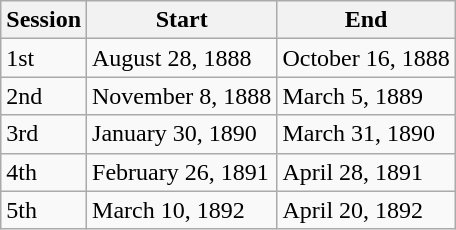<table class="wikitable">
<tr>
<th>Session</th>
<th>Start</th>
<th>End</th>
</tr>
<tr>
<td>1st</td>
<td>August 28, 1888</td>
<td>October 16, 1888</td>
</tr>
<tr>
<td>2nd</td>
<td>November 8, 1888</td>
<td>March 5, 1889</td>
</tr>
<tr>
<td>3rd</td>
<td>January 30, 1890</td>
<td>March 31, 1890</td>
</tr>
<tr>
<td>4th</td>
<td>February 26, 1891</td>
<td>April 28, 1891</td>
</tr>
<tr>
<td>5th</td>
<td>March 10, 1892</td>
<td>April 20, 1892</td>
</tr>
</table>
